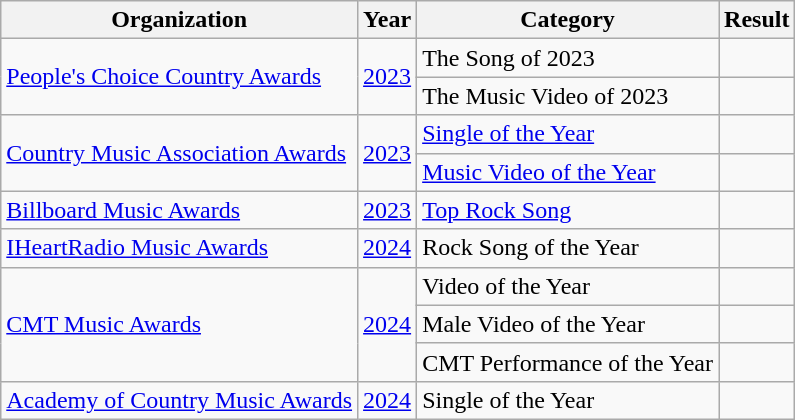<table class="wikitable sortable plainrowheaders" style="border:none; margin:0;">
<tr>
<th scope="col">Organization</th>
<th scope="col">Year</th>
<th scope="col">Category</th>
<th scope="col">Result</th>
</tr>
<tr>
<td rowspan="2"><a href='#'>People's Choice Country Awards</a></td>
<td rowspan="2"><a href='#'>2023</a></td>
<td>The Song of 2023</td>
<td></td>
</tr>
<tr>
<td>The Music Video of 2023</td>
<td></td>
</tr>
<tr>
<td rowspan="2"><a href='#'>Country Music Association Awards</a></td>
<td rowspan="2"><a href='#'>2023</a></td>
<td><a href='#'>Single of the Year</a></td>
<td></td>
</tr>
<tr>
<td><a href='#'>Music Video of the Year</a></td>
<td></td>
</tr>
<tr>
<td><a href='#'>Billboard Music Awards</a></td>
<td><a href='#'>2023</a></td>
<td><a href='#'>Top Rock Song</a></td>
<td></td>
</tr>
<tr>
<td><a href='#'>IHeartRadio Music Awards</a></td>
<td><a href='#'>2024</a></td>
<td>Rock Song of the Year</td>
<td></td>
</tr>
<tr>
<td rowspan="3"><a href='#'>CMT Music Awards</a></td>
<td rowspan="3"><a href='#'>2024</a></td>
<td>Video of the Year</td>
<td></td>
</tr>
<tr>
<td>Male Video of the Year</td>
<td></td>
</tr>
<tr>
<td>CMT Performance of the Year</td>
<td></td>
</tr>
<tr>
<td><a href='#'>Academy of Country Music Awards</a></td>
<td><a href='#'>2024</a></td>
<td>Single of the Year</td>
<td></td>
</tr>
</table>
